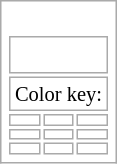<table class="wikitable floatright" style="background: none";>
<tr>
<td><br><table class="floatright" style="font-size: 90%";>
<tr>
<td colspan=3><br>





</td>
</tr>
<tr style="font-size: 95%";>
<td colspan=3>Color key:</td>
</tr>
<tr style="font-size: 95%";>
<td></td>
<td></td>
<td></td>
</tr>
<tr style="font-size: 95%";>
<td></td>
<td></td>
<td></td>
</tr>
<tr style="font-size: 95%";>
<td></td>
<td></td>
<td></td>
</tr>
</table>
</td>
</tr>
</table>
